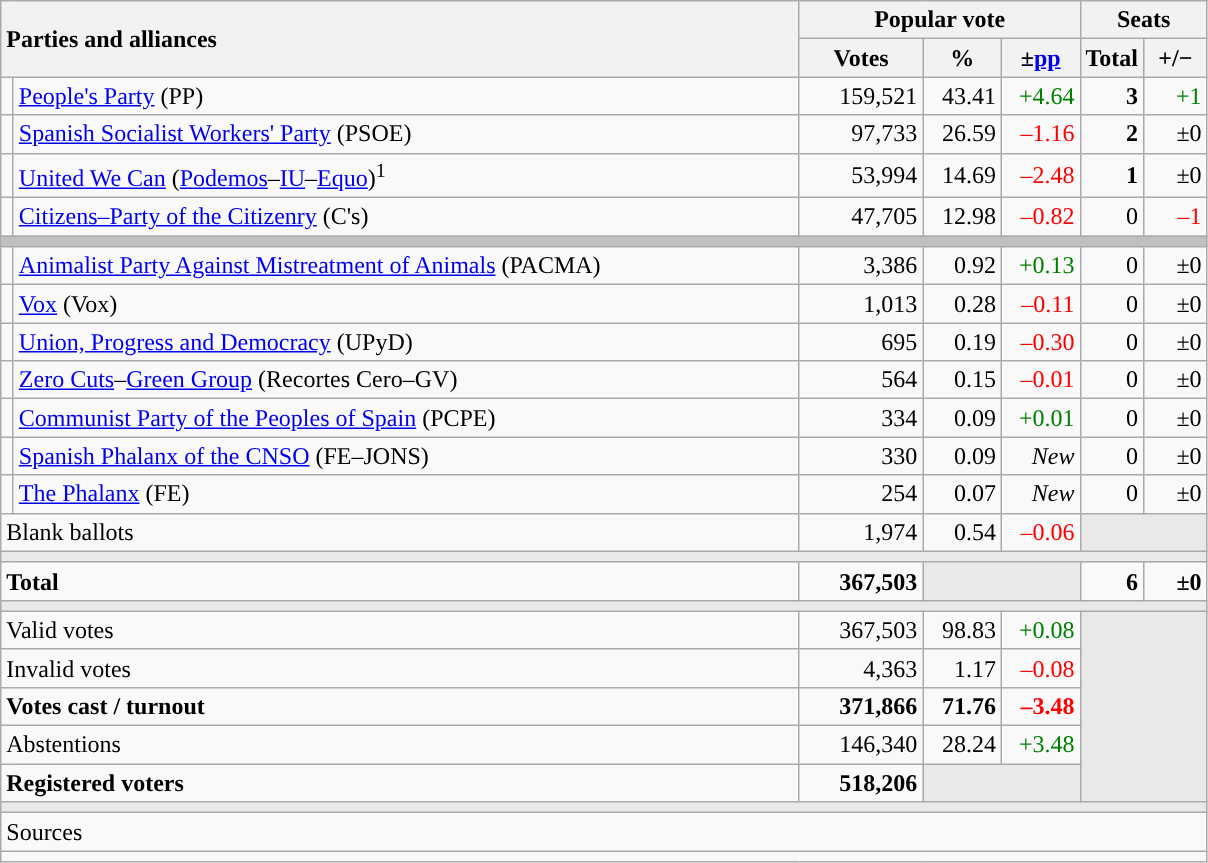<table class="wikitable" style="text-align:right;">
<tr>
<th style="text-align:left;" rowspan="2" colspan="2" width="525">Parties and alliances</th>
<th colspan="3">Popular vote</th>
<th colspan="2">Seats</th>
</tr>
<tr>
<th width="75">Votes</th>
<th width="45">%</th>
<th width="45">±<a href='#'>pp</a></th>
<th width="35">Total</th>
<th width="35">+/−</th>
</tr>
<tr>
<td width="1" style="color:inherit;background:"></td>
<td align="left"><a href='#'>People's Party</a> (PP)</td>
<td>159,521</td>
<td>43.41</td>
<td style="color:green;">+4.64</td>
<td><strong>3</strong></td>
<td style="color:green;">+1</td>
</tr>
<tr>
<td style="color:inherit;background:"></td>
<td align="left"><a href='#'>Spanish Socialist Workers' Party</a> (PSOE)</td>
<td>97,733</td>
<td>26.59</td>
<td style="color:red;">–1.16</td>
<td><strong>2</strong></td>
<td>±0</td>
</tr>
<tr>
<td style="color:inherit;background:"></td>
<td align="left"><a href='#'>United We Can</a> (<a href='#'>Podemos</a>–<a href='#'>IU</a>–<a href='#'>Equo</a>)<sup>1</sup></td>
<td>53,994</td>
<td>14.69</td>
<td style="color:red;">–2.48</td>
<td><strong>1</strong></td>
<td>±0</td>
</tr>
<tr>
<td style="color:inherit;background:"></td>
<td align="left"><a href='#'>Citizens–Party of the Citizenry</a> (C's)</td>
<td>47,705</td>
<td>12.98</td>
<td style="color:red;">–0.82</td>
<td>0</td>
<td style="color:red;">–1</td>
</tr>
<tr>
<td colspan="7" bgcolor="#C0C0C0"></td>
</tr>
<tr>
<td style="color:inherit;background:"></td>
<td align="left"><a href='#'>Animalist Party Against Mistreatment of Animals</a> (PACMA)</td>
<td>3,386</td>
<td>0.92</td>
<td style="color:green;">+0.13</td>
<td>0</td>
<td>±0</td>
</tr>
<tr>
<td style="color:inherit;background:"></td>
<td align="left"><a href='#'>Vox</a> (Vox)</td>
<td>1,013</td>
<td>0.28</td>
<td style="color:red;">–0.11</td>
<td>0</td>
<td>±0</td>
</tr>
<tr>
<td style="color:inherit;background:"></td>
<td align="left"><a href='#'>Union, Progress and Democracy</a> (UPyD)</td>
<td>695</td>
<td>0.19</td>
<td style="color:red;">–0.30</td>
<td>0</td>
<td>±0</td>
</tr>
<tr>
<td style="color:inherit;background:"></td>
<td align="left"><a href='#'>Zero Cuts</a>–<a href='#'>Green Group</a> (Recortes Cero–GV)</td>
<td>564</td>
<td>0.15</td>
<td style="color:red;">–0.01</td>
<td>0</td>
<td>±0</td>
</tr>
<tr>
<td style="color:inherit;background:"></td>
<td align="left"><a href='#'>Communist Party of the Peoples of Spain</a> (PCPE)</td>
<td>334</td>
<td>0.09</td>
<td style="color:green;">+0.01</td>
<td>0</td>
<td>±0</td>
</tr>
<tr>
<td style="color:inherit;background:"></td>
<td align="left"><a href='#'>Spanish Phalanx of the CNSO</a> (FE–JONS)</td>
<td>330</td>
<td>0.09</td>
<td><em>New</em></td>
<td>0</td>
<td>±0</td>
</tr>
<tr>
<td style="color:inherit;background:"></td>
<td align="left"><a href='#'>The Phalanx</a> (FE)</td>
<td>254</td>
<td>0.07</td>
<td><em>New</em></td>
<td>0</td>
<td>±0</td>
</tr>
<tr>
<td align="left" colspan="2">Blank ballots</td>
<td>1,974</td>
<td>0.54</td>
<td style="color:red;">–0.06</td>
<td bgcolor="#E9E9E9" colspan="2"></td>
</tr>
<tr>
<td colspan="7" bgcolor="#E9E9E9"></td>
</tr>
<tr style="font-weight:bold;">
<td align="left" colspan="2">Total</td>
<td>367,503</td>
<td bgcolor="#E9E9E9" colspan="2"></td>
<td>6</td>
<td>±0</td>
</tr>
<tr>
<td colspan="7" bgcolor="#E9E9E9"></td>
</tr>
<tr>
<td align="left" colspan="2">Valid votes</td>
<td>367,503</td>
<td>98.83</td>
<td style="color:green;">+0.08</td>
<td bgcolor="#E9E9E9" colspan="2" rowspan="5"></td>
</tr>
<tr>
<td align="left" colspan="2">Invalid votes</td>
<td>4,363</td>
<td>1.17</td>
<td style="color:red;">–0.08</td>
</tr>
<tr style="font-weight:bold;">
<td align="left" colspan="2">Votes cast / turnout</td>
<td>371,866</td>
<td>71.76</td>
<td style="color:red;">–3.48</td>
</tr>
<tr>
<td align="left" colspan="2">Abstentions</td>
<td>146,340</td>
<td>28.24</td>
<td style="color:green;">+3.48</td>
</tr>
<tr style="font-weight:bold;">
<td align="left" colspan="2">Registered voters</td>
<td>518,206</td>
<td bgcolor="#E9E9E9" colspan="2"></td>
</tr>
<tr>
<td colspan="7" bgcolor="#E9E9E9"></td>
</tr>
<tr>
<td align="left" colspan="7">Sources</td>
</tr>
<tr>
<td colspan="7" style="text-align:left; max-width:790px;"></td>
</tr>
</table>
